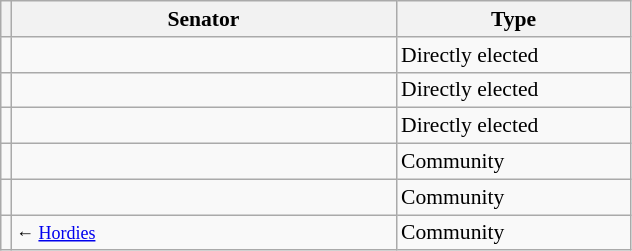<table class="sortable wikitable" style="text-align:left; font-size:90%">
<tr>
<th></th>
<th style="width:250px;">Senator</th>
<th style="width:150px;">Type</th>
</tr>
<tr>
<td></td>
<td></td>
<td>Directly elected</td>
</tr>
<tr>
<td></td>
<td></td>
<td>Directly elected</td>
</tr>
<tr>
<td></td>
<td></td>
<td>Directly elected</td>
</tr>
<tr>
<td></td>
<td></td>
<td>Community</td>
</tr>
<tr>
<td></td>
<td></td>
<td>Community</td>
</tr>
<tr>
<td></td>
<td> <small>← <a href='#'>Hordies</a></small></td>
<td>Community</td>
</tr>
</table>
